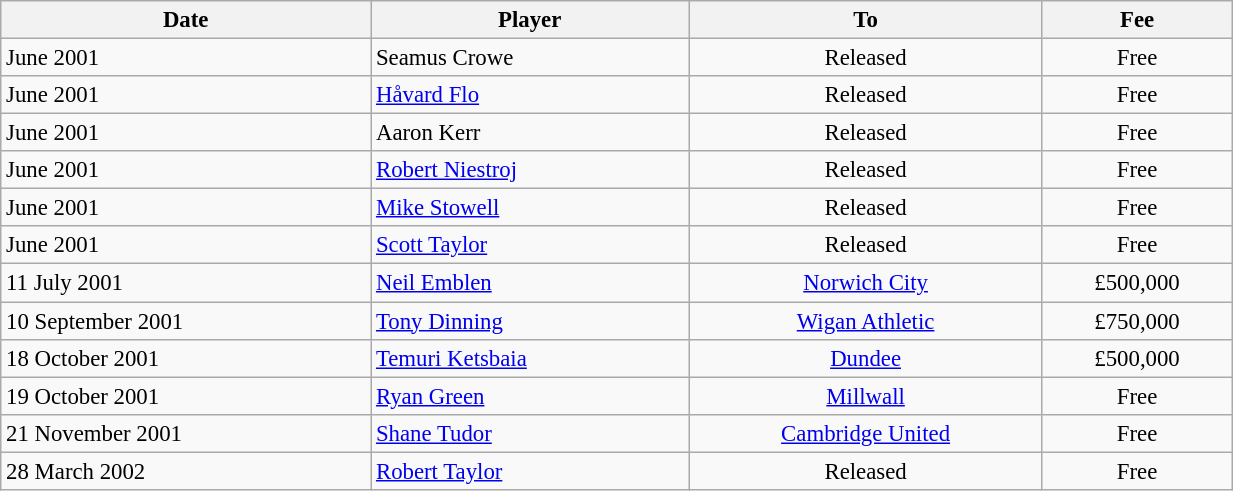<table class="wikitable" style="text-align:center; font-size:95%;width:65%; text-align:left">
<tr>
<th><strong>Date</strong></th>
<th><strong>Player</strong></th>
<th><strong>To</strong></th>
<th><strong>Fee</strong></th>
</tr>
<tr>
<td>June 2001</td>
<td> Seamus Crowe</td>
<td style="text-align:center;">Released</td>
<td style="text-align:center;">Free</td>
</tr>
<tr>
<td>June 2001</td>
<td> <a href='#'>Håvard Flo</a></td>
<td style="text-align:center;">Released</td>
<td style="text-align:center;">Free</td>
</tr>
<tr>
<td>June 2001</td>
<td> Aaron Kerr</td>
<td style="text-align:center;">Released</td>
<td style="text-align:center;">Free</td>
</tr>
<tr>
<td>June 2001</td>
<td> <a href='#'>Robert Niestroj</a></td>
<td style="text-align:center;">Released</td>
<td style="text-align:center;">Free</td>
</tr>
<tr>
<td>June 2001</td>
<td> <a href='#'>Mike Stowell</a></td>
<td style="text-align:center;">Released</td>
<td style="text-align:center;">Free</td>
</tr>
<tr>
<td>June 2001</td>
<td> <a href='#'>Scott Taylor</a></td>
<td style="text-align:center;">Released</td>
<td style="text-align:center;">Free</td>
</tr>
<tr>
<td>11 July 2001</td>
<td> <a href='#'>Neil Emblen</a></td>
<td style="text-align:center;"><a href='#'>Norwich City</a></td>
<td style="text-align:center;">£500,000</td>
</tr>
<tr>
<td>10 September 2001</td>
<td> <a href='#'>Tony Dinning</a></td>
<td style="text-align:center;"><a href='#'>Wigan Athletic</a></td>
<td style="text-align:center;">£750,000</td>
</tr>
<tr>
<td>18 October 2001</td>
<td> <a href='#'>Temuri Ketsbaia</a></td>
<td style="text-align:center;"> <a href='#'>Dundee</a></td>
<td style="text-align:center;">£500,000</td>
</tr>
<tr>
<td>19 October 2001</td>
<td> <a href='#'>Ryan Green</a></td>
<td style="text-align:center;"><a href='#'>Millwall</a></td>
<td style="text-align:center;">Free</td>
</tr>
<tr>
<td>21 November 2001</td>
<td> <a href='#'>Shane Tudor</a></td>
<td style="text-align:center;"><a href='#'>Cambridge United</a></td>
<td style="text-align:center;">Free</td>
</tr>
<tr>
<td>28 March 2002</td>
<td> <a href='#'>Robert Taylor</a></td>
<td style="text-align:center;">Released</td>
<td style="text-align:center;">Free</td>
</tr>
</table>
